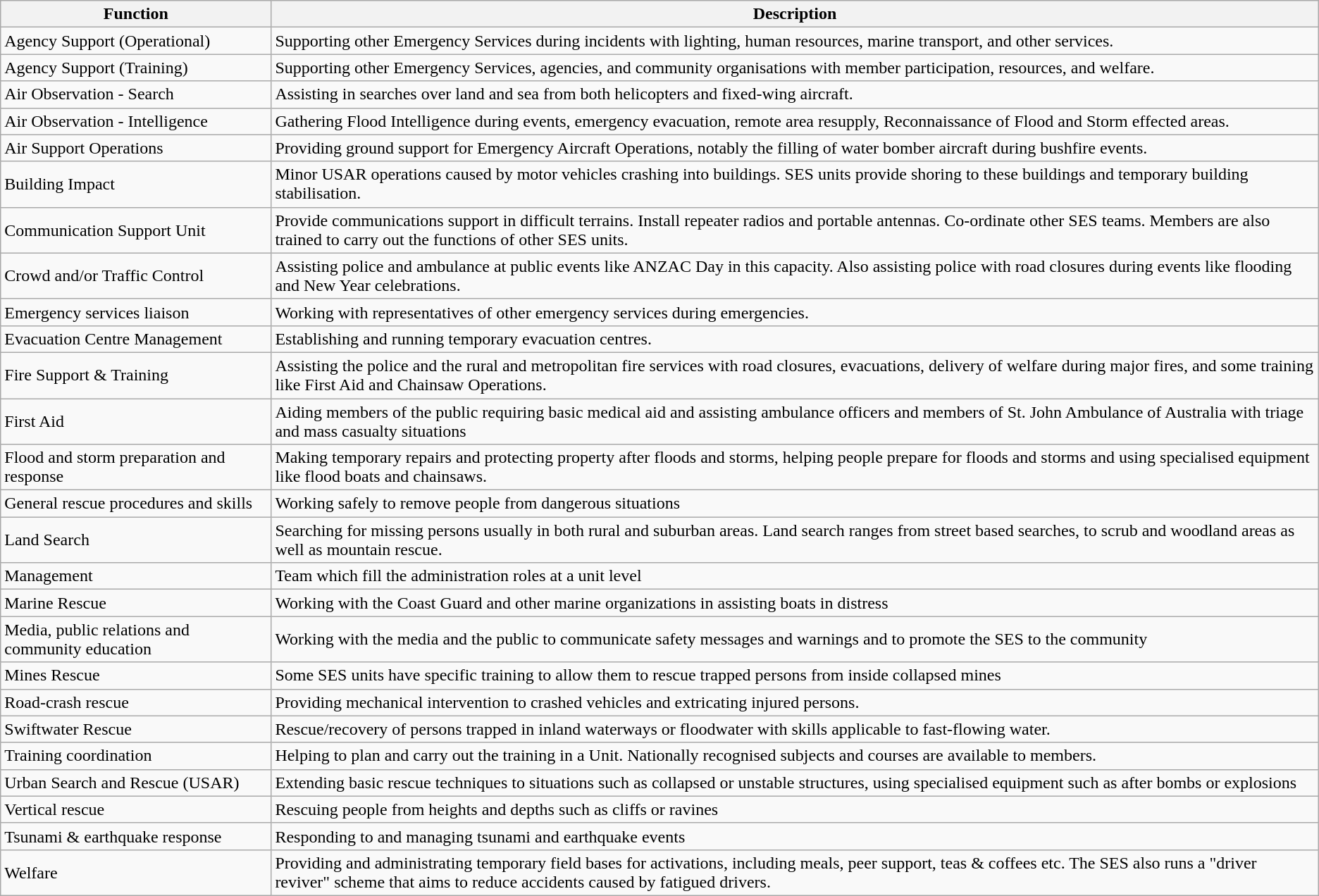<table class="wikitable">
<tr>
<th><strong>Function</strong></th>
<th><strong>Description</strong></th>
</tr>
<tr>
<td>Agency Support (Operational)</td>
<td>Supporting other Emergency Services during incidents with lighting, human resources, marine transport, and other services.</td>
</tr>
<tr>
<td>Agency Support (Training)</td>
<td>Supporting other Emergency Services, agencies, and community organisations with member participation, resources, and welfare.</td>
</tr>
<tr>
<td>Air Observation - Search</td>
<td>Assisting in searches over land and sea from both helicopters and fixed-wing aircraft.</td>
</tr>
<tr>
<td>Air Observation - Intelligence</td>
<td>Gathering Flood Intelligence during events, emergency evacuation, remote area resupply, Reconnaissance of Flood and Storm effected areas.</td>
</tr>
<tr>
<td>Air Support Operations</td>
<td>Providing ground support for Emergency Aircraft Operations, notably the filling of water bomber aircraft during bushfire events.</td>
</tr>
<tr>
<td>Building Impact</td>
<td>Minor USAR operations caused by motor vehicles crashing into buildings. SES units provide shoring to these buildings and temporary building stabilisation.</td>
</tr>
<tr>
<td>Communication Support Unit</td>
<td>Provide communications support in difficult terrains. Install repeater radios and portable antennas. Co-ordinate other SES teams. Members are also trained to carry out the functions of other SES units.</td>
</tr>
<tr>
<td>Crowd and/or Traffic Control</td>
<td>Assisting police and ambulance at public events like ANZAC Day in this capacity. Also assisting police with road closures during events like flooding and New Year celebrations.</td>
</tr>
<tr>
<td>Emergency services liaison</td>
<td>Working with representatives of other emergency services during emergencies.</td>
</tr>
<tr>
<td>Evacuation Centre Management</td>
<td>Establishing and running temporary evacuation centres.</td>
</tr>
<tr>
<td>Fire Support & Training</td>
<td>Assisting the police and the rural and metropolitan fire services with road closures, evacuations, delivery of welfare during major fires, and some training like First Aid and Chainsaw Operations.</td>
</tr>
<tr>
<td>First Aid</td>
<td>Aiding members of the public requiring basic medical aid and assisting ambulance officers and members of St. John Ambulance of Australia with triage and mass casualty situations</td>
</tr>
<tr>
<td>Flood and storm preparation and response</td>
<td>Making temporary repairs and protecting property after floods and storms, helping people prepare for floods and storms and using specialised equipment like flood boats and chainsaws.</td>
</tr>
<tr>
<td>General rescue procedures and skills</td>
<td>Working safely to remove people from dangerous situations</td>
</tr>
<tr>
<td>Land Search</td>
<td>Searching for missing persons usually in both rural and suburban areas. Land search ranges from street based searches, to scrub and woodland areas as well as mountain rescue.</td>
</tr>
<tr>
<td>Management</td>
<td>Team which fill the administration roles at a unit level</td>
</tr>
<tr>
<td>Marine Rescue</td>
<td>Working with the Coast Guard and other marine organizations in assisting boats in distress</td>
</tr>
<tr>
<td>Media, public relations and community education</td>
<td>Working with the media and the public to communicate safety messages and warnings and to promote the SES to the community</td>
</tr>
<tr>
<td>Mines Rescue</td>
<td>Some SES units have specific training to allow them to rescue trapped persons from inside collapsed mines</td>
</tr>
<tr>
<td>Road-crash rescue</td>
<td>Providing mechanical intervention to crashed vehicles and extricating injured persons.</td>
</tr>
<tr>
<td>Swiftwater Rescue</td>
<td>Rescue/recovery of persons trapped in inland waterways or floodwater with skills applicable to fast-flowing water.</td>
</tr>
<tr>
<td>Training coordination</td>
<td>Helping to plan and carry out the training in a Unit. Nationally recognised subjects and courses are available to members.</td>
</tr>
<tr>
<td>Urban Search and Rescue (USAR)</td>
<td>Extending basic rescue techniques to situations such as collapsed or unstable structures, using specialised equipment such as after bombs or explosions</td>
</tr>
<tr>
<td>Vertical rescue</td>
<td>Rescuing people from heights and depths such as cliffs or ravines</td>
</tr>
<tr>
<td>Tsunami & earthquake response</td>
<td>Responding to and managing tsunami and earthquake events</td>
</tr>
<tr>
<td>Welfare</td>
<td>Providing and administrating temporary field bases for activations, including meals, peer support, teas & coffees etc. The SES also runs a "driver reviver" scheme that aims to reduce accidents caused by fatigued drivers.</td>
</tr>
</table>
